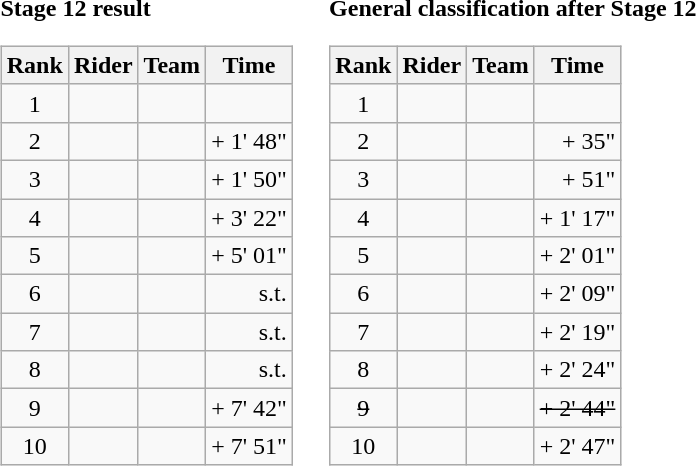<table>
<tr>
<td><strong>Stage 12 result</strong><br><table class="wikitable">
<tr>
<th scope="col">Rank</th>
<th scope="col">Rider</th>
<th scope="col">Team</th>
<th scope="col">Time</th>
</tr>
<tr>
<td style="text-align:center;">1</td>
<td></td>
<td></td>
<td style="text-align:right;"></td>
</tr>
<tr>
<td style="text-align:center;">2</td>
<td></td>
<td></td>
<td style="text-align:right;">+ 1' 48"</td>
</tr>
<tr>
<td style="text-align:center;">3</td>
<td></td>
<td></td>
<td style="text-align:right;">+ 1' 50"</td>
</tr>
<tr>
<td style="text-align:center;">4</td>
<td></td>
<td></td>
<td style="text-align:right;">+ 3' 22"</td>
</tr>
<tr>
<td style="text-align:center;">5</td>
<td></td>
<td></td>
<td style="text-align:right;">+ 5' 01"</td>
</tr>
<tr>
<td style="text-align:center;">6</td>
<td></td>
<td></td>
<td style="text-align:right;">s.t.</td>
</tr>
<tr>
<td style="text-align:center;">7</td>
<td></td>
<td></td>
<td style="text-align:right;">s.t.</td>
</tr>
<tr>
<td style="text-align:center;">8</td>
<td></td>
<td></td>
<td style="text-align:right;">s.t.</td>
</tr>
<tr>
<td style="text-align:center;">9</td>
<td></td>
<td></td>
<td style="text-align:right;">+ 7' 42"</td>
</tr>
<tr>
<td style="text-align:center;">10</td>
<td></td>
<td></td>
<td style="text-align:right;">+ 7' 51"</td>
</tr>
</table>
</td>
<td></td>
<td><strong>General classification after Stage 12</strong><br><table class="wikitable">
<tr>
<th scope="col">Rank</th>
<th scope="col">Rider</th>
<th scope="col">Team</th>
<th scope="col">Time</th>
</tr>
<tr>
<td style="text-align:center;">1</td>
<td></td>
<td></td>
<td style="text-align:right;"></td>
</tr>
<tr>
<td style="text-align:center;">2</td>
<td></td>
<td></td>
<td style="text-align:right;">+ 35"</td>
</tr>
<tr>
<td style="text-align:center;">3</td>
<td></td>
<td></td>
<td style="text-align:right;">+ 51"</td>
</tr>
<tr>
<td style="text-align:center;">4</td>
<td></td>
<td></td>
<td style="text-align:right;">+ 1' 17"</td>
</tr>
<tr>
<td style="text-align:center;">5</td>
<td></td>
<td></td>
<td style="text-align:right;">+ 2' 01"</td>
</tr>
<tr>
<td style="text-align:center;">6</td>
<td></td>
<td></td>
<td style="text-align:right;">+ 2' 09"</td>
</tr>
<tr>
<td style="text-align:center;">7</td>
<td></td>
<td></td>
<td style="text-align:right;">+ 2' 19"</td>
</tr>
<tr>
<td style="text-align:center;">8</td>
<td></td>
<td></td>
<td style="text-align:right;">+ 2' 24"</td>
</tr>
<tr>
<td style="text-align:center;"><s>9</s></td>
<td><s></s></td>
<td><s></s></td>
<td style="text-align:right;"><s>+ 2' 44"</s></td>
</tr>
<tr>
<td style="text-align:center;">10</td>
<td></td>
<td></td>
<td style="text-align:right;">+ 2' 47"</td>
</tr>
</table>
</td>
</tr>
</table>
